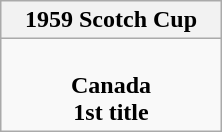<table class="wikitable" style="text-align: center; margin: 0 auto;">
<tr>
<th style="padding-left:1em; padding-right:1em">1959 Scotch Cup</th>
</tr>
<tr>
<td><strong><br>Canada<br>1st title</strong></td>
</tr>
</table>
